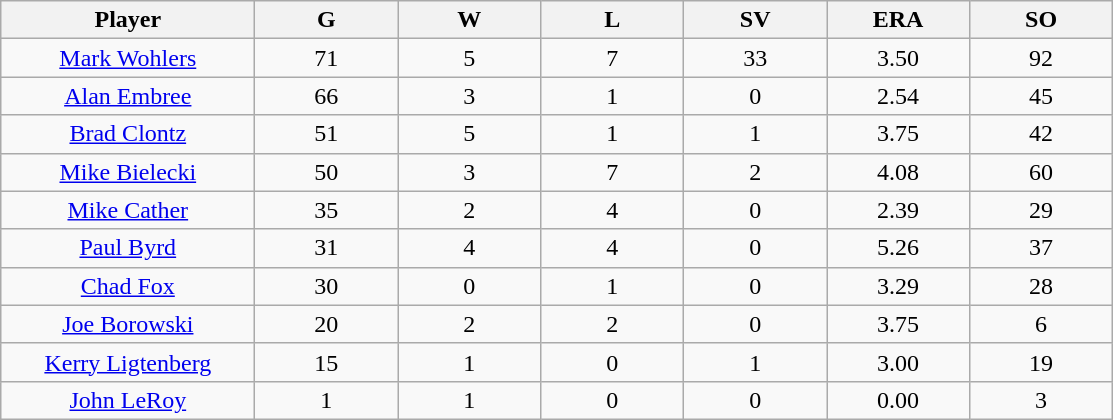<table class="wikitable sortable">
<tr>
<th bgcolor="#DDDDFF" width="16%">Player</th>
<th bgcolor="#DDDDFF" width="9%">G</th>
<th bgcolor="#DDDDFF" width="9%">W</th>
<th bgcolor="#DDDDFF" width="9%">L</th>
<th bgcolor="#DDDDFF" width="9%">SV</th>
<th bgcolor="#DDDDFF" width="9%">ERA</th>
<th bgcolor="#DDDDFF" width="9%">SO</th>
</tr>
<tr align="center">
<td><a href='#'>Mark Wohlers</a></td>
<td>71</td>
<td>5</td>
<td>7</td>
<td>33</td>
<td>3.50</td>
<td>92</td>
</tr>
<tr align="center">
<td><a href='#'>Alan Embree</a></td>
<td>66</td>
<td>3</td>
<td>1</td>
<td>0</td>
<td>2.54</td>
<td>45</td>
</tr>
<tr align="center">
<td><a href='#'>Brad Clontz</a></td>
<td>51</td>
<td>5</td>
<td>1</td>
<td>1</td>
<td>3.75</td>
<td>42</td>
</tr>
<tr align="center">
<td><a href='#'>Mike Bielecki</a></td>
<td>50</td>
<td>3</td>
<td>7</td>
<td>2</td>
<td>4.08</td>
<td>60</td>
</tr>
<tr align="center">
<td><a href='#'>Mike Cather</a></td>
<td>35</td>
<td>2</td>
<td>4</td>
<td>0</td>
<td>2.39</td>
<td>29</td>
</tr>
<tr align="center">
<td><a href='#'>Paul Byrd</a></td>
<td>31</td>
<td>4</td>
<td>4</td>
<td>0</td>
<td>5.26</td>
<td>37</td>
</tr>
<tr align="center">
<td><a href='#'>Chad Fox</a></td>
<td>30</td>
<td>0</td>
<td>1</td>
<td>0</td>
<td>3.29</td>
<td>28</td>
</tr>
<tr align="center">
<td><a href='#'>Joe Borowski</a></td>
<td>20</td>
<td>2</td>
<td>2</td>
<td>0</td>
<td>3.75</td>
<td>6</td>
</tr>
<tr align="center">
<td><a href='#'>Kerry Ligtenberg</a></td>
<td>15</td>
<td>1</td>
<td>0</td>
<td>1</td>
<td>3.00</td>
<td>19</td>
</tr>
<tr align="center">
<td><a href='#'>John LeRoy</a></td>
<td>1</td>
<td>1</td>
<td>0</td>
<td>0</td>
<td>0.00</td>
<td>3</td>
</tr>
</table>
